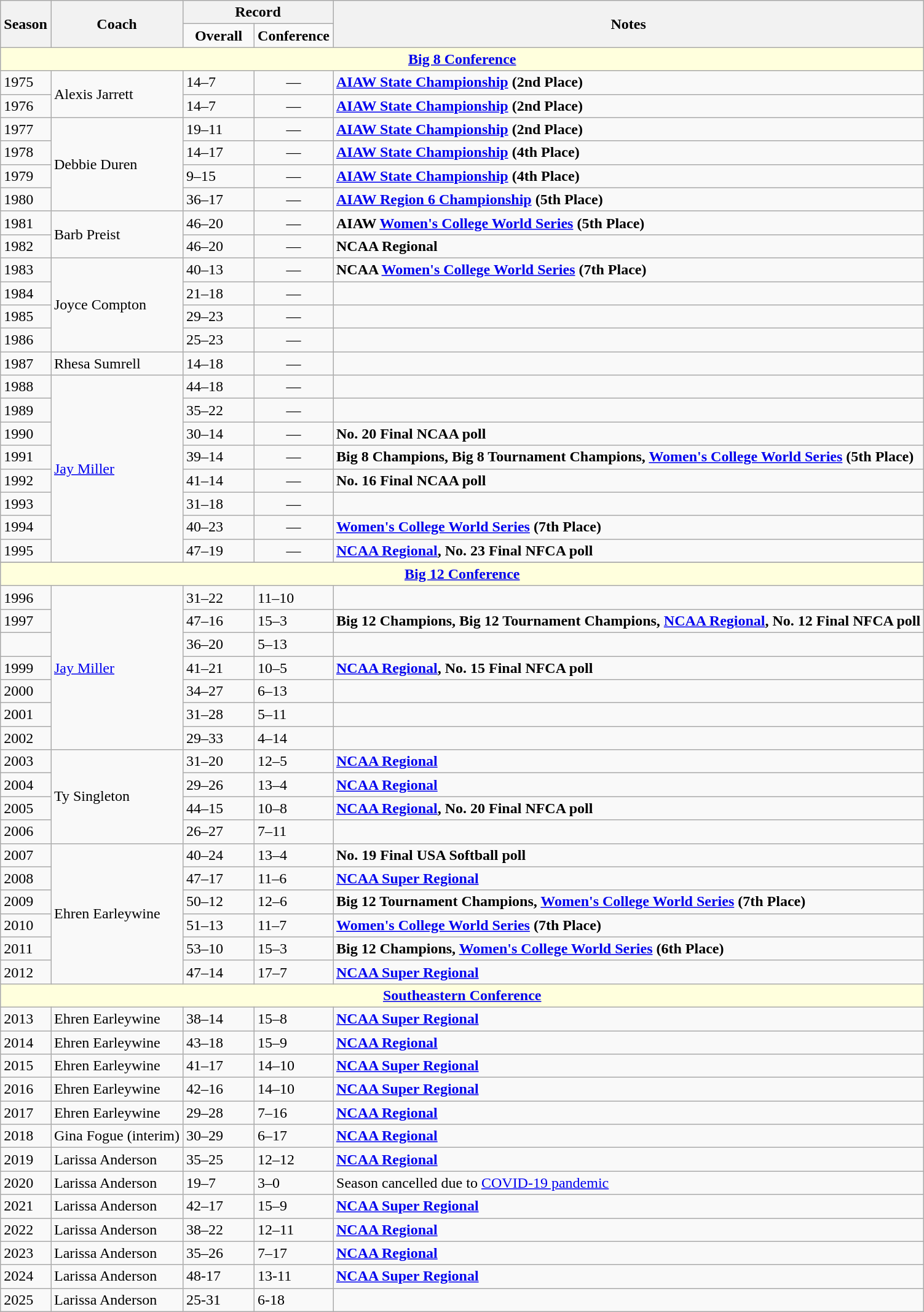<table class="wikitable">
<tr>
<th rowspan="2">Season</th>
<th rowspan="2">Coach</th>
<th colspan="2">Record</th>
<th rowspan="2">Notes</th>
</tr>
<tr>
<td width="70px" align="center"><strong>Overall</strong></td>
<td width="40px" align="center"><strong>Conference</strong></td>
</tr>
<tr style="background: #ffffdd;">
<td colspan="5" style="text-align:center;"><strong><a href='#'>Big 8 Conference</a></strong></td>
</tr>
<tr>
<td>1975</td>
<td rowspan="2">Alexis Jarrett</td>
<td>14–7</td>
<td align="center">—</td>
<td><strong><a href='#'>AIAW State Championship</a> (2nd Place)</strong></td>
</tr>
<tr>
<td>1976</td>
<td>14–7</td>
<td align="center">—</td>
<td><strong> <a href='#'>AIAW State Championship</a> (2nd Place)</strong></td>
</tr>
<tr>
<td>1977</td>
<td rowspan="4">Debbie Duren</td>
<td>19–11</td>
<td align="center">—</td>
<td><strong><a href='#'>AIAW State Championship</a> (2nd Place)</strong></td>
</tr>
<tr>
<td>1978</td>
<td>14–17</td>
<td align="center">—</td>
<td><strong><a href='#'>AIAW State Championship</a> (4th Place)</strong></td>
</tr>
<tr>
<td>1979</td>
<td>9–15</td>
<td align="center">—</td>
<td><strong><a href='#'>AIAW State Championship</a> (4th Place)</strong></td>
</tr>
<tr>
<td>1980</td>
<td>36–17</td>
<td align="center">—</td>
<td><strong><a href='#'>AIAW Region 6 Championship</a> (5th Place)</strong></td>
</tr>
<tr>
<td>1981</td>
<td rowspan="2">Barb Preist</td>
<td>46–20</td>
<td align="center">—</td>
<td><strong>AIAW <a href='#'>Women's College World Series</a> (5th Place)</strong></td>
</tr>
<tr>
<td>1982</td>
<td>46–20</td>
<td align="center">—</td>
<td><strong>NCAA Regional</strong></td>
</tr>
<tr>
<td>1983</td>
<td rowspan="4">Joyce Compton</td>
<td>40–13</td>
<td align="center">—</td>
<td><strong>NCAA <a href='#'>Women's College World Series</a> (7th Place)</strong></td>
</tr>
<tr>
<td>1984</td>
<td>21–18</td>
<td align="center">—</td>
<td></td>
</tr>
<tr>
<td>1985</td>
<td>29–23</td>
<td align="center">—</td>
<td></td>
</tr>
<tr>
<td>1986</td>
<td>25–23</td>
<td align="center">—</td>
<td></td>
</tr>
<tr>
<td>1987</td>
<td>Rhesa Sumrell</td>
<td>14–18</td>
<td align="center">—</td>
<td></td>
</tr>
<tr>
<td>1988</td>
<td rowspan="8"><a href='#'>Jay Miller</a></td>
<td>44–18</td>
<td align="center">—</td>
<td></td>
</tr>
<tr>
<td>1989</td>
<td>35–22</td>
<td align="center">—</td>
<td></td>
</tr>
<tr>
<td>1990</td>
<td>30–14</td>
<td align="center">—</td>
<td><strong>No. 20 Final NCAA poll</strong></td>
</tr>
<tr>
<td>1991</td>
<td>39–14</td>
<td align="center">—</td>
<td><strong>Big 8 Champions, Big 8 Tournament Champions, <a href='#'>Women's College World Series</a> (5th Place)</strong></td>
</tr>
<tr>
<td>1992</td>
<td>41–14</td>
<td align="center">—</td>
<td><strong>No. 16 Final NCAA poll</strong></td>
</tr>
<tr>
<td>1993</td>
<td>31–18</td>
<td align="center">—</td>
<td></td>
</tr>
<tr>
<td>1994</td>
<td>40–23</td>
<td align="center">—</td>
<td><strong><a href='#'>Women's College World Series</a> (7th Place)</strong></td>
</tr>
<tr>
<td>1995</td>
<td>47–19</td>
<td align="center">—</td>
<td><strong><a href='#'>NCAA Regional</a>, No. 23 Final NFCA poll</strong></td>
</tr>
<tr>
</tr>
<tr style="background: #ffffdd;">
<td colspan="5" style="text-align:center;"><strong><a href='#'>Big 12 Conference</a></strong></td>
</tr>
<tr>
<td>1996</td>
<td rowspan="7"><a href='#'>Jay Miller</a></td>
<td>31–22</td>
<td>11–10</td>
<td></td>
</tr>
<tr>
<td>1997</td>
<td>47–16</td>
<td>15–3</td>
<td><strong>Big 12 Champions, Big 12 Tournament Champions, <a href='#'>NCAA Regional</a>, No. 12 Final NFCA poll</strong></td>
</tr>
<tr>
<td 1998></td>
<td>36–20</td>
<td>5–13</td>
<td></td>
</tr>
<tr>
<td>1999</td>
<td>41–21</td>
<td>10–5</td>
<td><strong><a href='#'>NCAA Regional</a>, No. 15 Final NFCA poll</strong></td>
</tr>
<tr>
<td>2000</td>
<td>34–27</td>
<td>6–13</td>
<td></td>
</tr>
<tr>
<td>2001</td>
<td>31–28</td>
<td>5–11</td>
<td></td>
</tr>
<tr>
<td>2002</td>
<td>29–33</td>
<td>4–14</td>
<td></td>
</tr>
<tr>
<td>2003</td>
<td rowspan="4">Ty Singleton</td>
<td>31–20</td>
<td>12–5</td>
<td><strong><a href='#'>NCAA Regional</a></strong></td>
</tr>
<tr>
<td>2004</td>
<td>29–26</td>
<td>13–4</td>
<td><strong><a href='#'>NCAA Regional</a></strong></td>
</tr>
<tr>
<td>2005</td>
<td>44–15</td>
<td>10–8</td>
<td><strong><a href='#'>NCAA Regional</a>, No. 20 Final NFCA poll</strong></td>
</tr>
<tr>
<td>2006</td>
<td>26–27</td>
<td>7–11</td>
<td></td>
</tr>
<tr>
<td>2007</td>
<td rowspan="6">Ehren Earleywine</td>
<td>40–24</td>
<td>13–4</td>
<td><strong>No. 19 Final USA Softball poll</strong></td>
</tr>
<tr>
<td>2008</td>
<td>47–17</td>
<td>11–6</td>
<td><strong><a href='#'>NCAA Super Regional</a></strong></td>
</tr>
<tr>
<td>2009</td>
<td>50–12</td>
<td>12–6</td>
<td><strong>Big 12 Tournament Champions, <a href='#'>Women's College World Series</a> (7th Place)</strong></td>
</tr>
<tr>
<td>2010</td>
<td>51–13</td>
<td>11–7</td>
<td><strong><a href='#'>Women's College World Series</a> (7th Place)</strong></td>
</tr>
<tr>
<td>2011</td>
<td>53–10</td>
<td>15–3</td>
<td><strong>Big 12 Champions, <a href='#'>Women's College World Series</a> (6th Place)</strong></td>
</tr>
<tr>
<td>2012</td>
<td>47–14</td>
<td>17–7</td>
<td><strong><a href='#'>NCAA Super Regional</a></strong></td>
</tr>
<tr style="background: #ffffdd;">
<td colspan="5" style="text-align:center;"><strong><a href='#'>Southeastern Conference</a></strong></td>
</tr>
<tr>
<td>2013</td>
<td>Ehren Earleywine</td>
<td>38–14</td>
<td>15–8</td>
<td><strong><a href='#'>NCAA Super Regional</a></strong></td>
</tr>
<tr>
<td>2014</td>
<td>Ehren Earleywine</td>
<td>43–18</td>
<td>15–9</td>
<td><strong><a href='#'>NCAA Regional</a></strong></td>
</tr>
<tr>
<td>2015</td>
<td>Ehren Earleywine</td>
<td>41–17</td>
<td>14–10</td>
<td><strong><a href='#'>NCAA Super Regional</a></strong></td>
</tr>
<tr>
<td>2016</td>
<td>Ehren Earleywine</td>
<td>42–16</td>
<td>14–10</td>
<td><strong><a href='#'>NCAA Super Regional</a></strong></td>
</tr>
<tr>
<td>2017</td>
<td>Ehren Earleywine</td>
<td>29–28</td>
<td>7–16</td>
<td><strong><a href='#'>NCAA Regional</a></strong></td>
</tr>
<tr>
<td>2018</td>
<td>Gina Fogue (interim)</td>
<td>30–29</td>
<td>6–17</td>
<td><strong><a href='#'>NCAA Regional</a></strong></td>
</tr>
<tr>
<td>2019</td>
<td>Larissa Anderson</td>
<td>35–25</td>
<td>12–12</td>
<td><strong><a href='#'>NCAA Regional</a></strong></td>
</tr>
<tr>
<td>2020</td>
<td>Larissa Anderson</td>
<td>19–7</td>
<td>3–0</td>
<td>Season cancelled due to <a href='#'>COVID-19 pandemic</a></td>
</tr>
<tr>
<td>2021</td>
<td>Larissa Anderson</td>
<td>42–17</td>
<td>15–9</td>
<td><strong><a href='#'>NCAA Super Regional</a></strong></td>
</tr>
<tr>
<td>2022</td>
<td>Larissa Anderson</td>
<td>38–22</td>
<td>12–11</td>
<td><strong><a href='#'>NCAA Regional</a></strong></td>
</tr>
<tr>
<td>2023</td>
<td>Larissa Anderson</td>
<td>35–26</td>
<td>7–17</td>
<td><strong><a href='#'>NCAA Regional</a></strong></td>
</tr>
<tr>
<td>2024</td>
<td>Larissa Anderson</td>
<td>48-17</td>
<td>13-11</td>
<td><strong><a href='#'>NCAA Super Regional</a></strong></td>
</tr>
<tr>
<td>2025</td>
<td>Larissa Anderson</td>
<td>25-31</td>
<td>6-18</td>
<td></td>
</tr>
</table>
